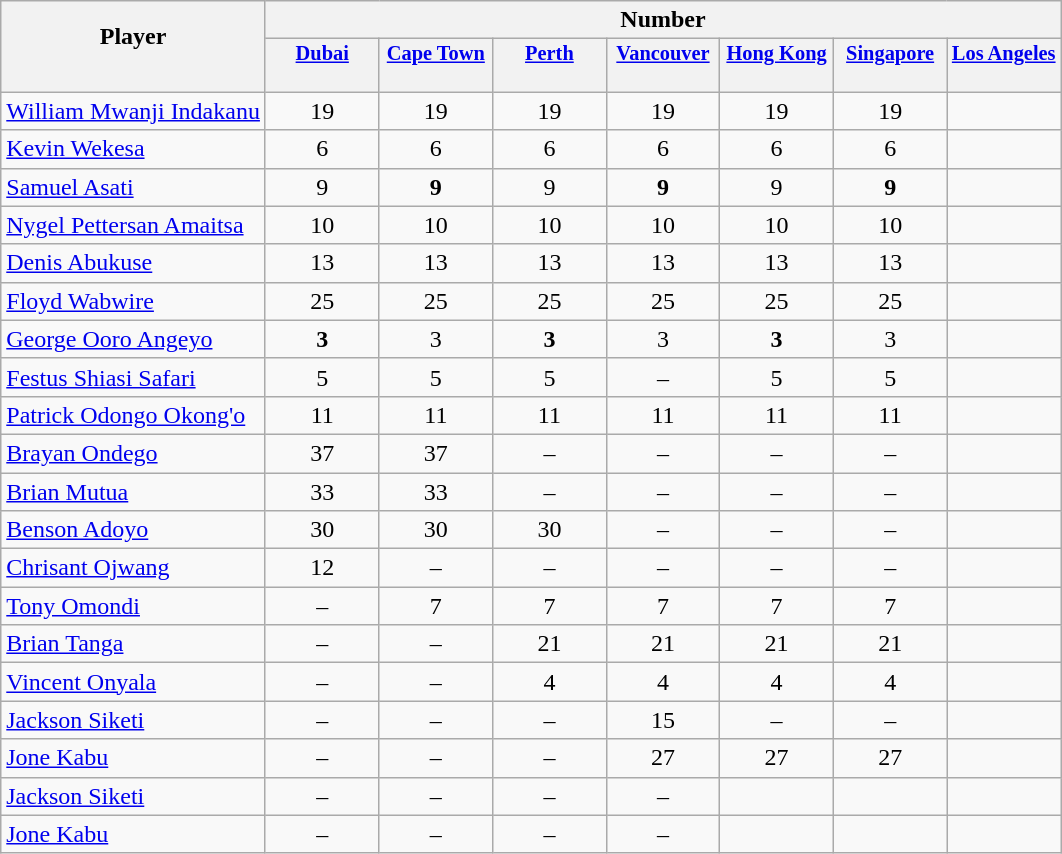<table class="wikitable sortable" style="text-align:center;">
<tr>
<th rowspan="2" style="border-bottom:0px;">Player</th>
<th colspan="7">Number</th>
</tr>
<tr>
<th valign="top" style="width:5.2em; border-bottom:0px; padding:2px; font-size:85%;"><a href='#'>Dubai</a></th>
<th valign="top" style="width:5.2em; border-bottom:0px; padding:2px; font-size:85%;"><a href='#'>Cape Town</a></th>
<th valign="top" style="width:5.2em; border-bottom:0px; padding:2px; font-size:85%;"><a href='#'>Perth</a></th>
<th valign="top" style="width:5.2em; border-bottom:0px; padding:2px; font-size:85%;"><a href='#'>Vancouver</a></th>
<th valign="top" style="width:5.2em; border-bottom:0px; padding:2px; font-size:85%;"><a href='#'>Hong Kong</a></th>
<th valign="top" style="width:5.2em; border-bottom:0px; padding:2px; font-size:85%;"><a href='#'>Singapore</a></th>
<th valign="top" style="width:5.2em; border-bottom:0px; padding:2px; font-size:85%;"><a href='#'>Los Angeles</a></th>
</tr>
<tr style="line-height:8px;">
<th style="border-top:0px;"> </th>
<th style="border-top:0px;"></th>
<th data-sort-type="number" style="border-top:0px;"></th>
<th data-sort-type="number" style="border-top:0px;"></th>
<th data-sort-type="number" style="border-top:0px;"></th>
<th data-sort-type="number" style="border-top:0px;"></th>
<th data-sort-type="number" style="border-top:0px;"></th>
<th data-sort-type="number" style="border-top:0px;"></th>
</tr>
<tr>
<td align="left"><a href='#'>William Mwanji Indakanu</a></td>
<td>19</td>
<td>19</td>
<td>19</td>
<td>19</td>
<td>19</td>
<td>19</td>
<td></td>
</tr>
<tr>
<td align="left"><a href='#'>Kevin Wekesa</a></td>
<td>6</td>
<td>6</td>
<td>6</td>
<td>6</td>
<td>6</td>
<td>6</td>
<td></td>
</tr>
<tr>
<td align="left"><a href='#'>Samuel Asati</a></td>
<td>9</td>
<td><strong>9</strong></td>
<td>9</td>
<td><strong>9</strong></td>
<td>9</td>
<td><strong>9</strong></td>
<td></td>
</tr>
<tr>
<td align="left"><a href='#'>Nygel Pettersan Amaitsa</a></td>
<td>10</td>
<td>10</td>
<td>10</td>
<td>10</td>
<td>10</td>
<td>10</td>
<td></td>
</tr>
<tr>
<td align="left"><a href='#'>Denis Abukuse</a></td>
<td>13</td>
<td>13</td>
<td>13</td>
<td>13</td>
<td>13</td>
<td>13</td>
<td></td>
</tr>
<tr>
<td align="left"><a href='#'>Floyd Wabwire</a></td>
<td>25</td>
<td>25</td>
<td>25</td>
<td>25</td>
<td>25</td>
<td>25</td>
<td></td>
</tr>
<tr>
<td align="left"><a href='#'>George Ooro Angeyo</a></td>
<td><strong>3</strong></td>
<td>3</td>
<td><strong>3</strong></td>
<td>3</td>
<td><strong>3</strong></td>
<td>3</td>
<td></td>
</tr>
<tr>
<td align="left"><a href='#'>Festus Shiasi Safari</a></td>
<td>5</td>
<td>5</td>
<td>5</td>
<td>–</td>
<td>5</td>
<td>5</td>
<td></td>
</tr>
<tr>
<td align="left"><a href='#'>Patrick Odongo Okong'o</a></td>
<td>11</td>
<td>11</td>
<td>11</td>
<td>11</td>
<td>11</td>
<td>11</td>
<td></td>
</tr>
<tr>
<td align="left"><a href='#'>Brayan Ondego</a></td>
<td>37</td>
<td>37</td>
<td>–</td>
<td>–</td>
<td>–</td>
<td>–</td>
<td></td>
</tr>
<tr>
<td align="left"><a href='#'>Brian Mutua</a></td>
<td>33</td>
<td>33</td>
<td>–</td>
<td>–</td>
<td>–</td>
<td>–</td>
<td></td>
</tr>
<tr>
<td align="left"><a href='#'>Benson Adoyo</a></td>
<td>30</td>
<td>30</td>
<td>30</td>
<td>–</td>
<td>–</td>
<td>–</td>
<td></td>
</tr>
<tr>
<td align="left"><a href='#'>Chrisant Ojwang</a></td>
<td>12</td>
<td>–</td>
<td>–</td>
<td>–</td>
<td>–</td>
<td>–</td>
<td></td>
</tr>
<tr>
<td align="left"><a href='#'>Tony Omondi</a></td>
<td>–</td>
<td>7</td>
<td>7</td>
<td>7</td>
<td>7</td>
<td>7</td>
<td></td>
</tr>
<tr>
<td align="left"><a href='#'>Brian Tanga</a></td>
<td>–</td>
<td>–</td>
<td>21</td>
<td>21</td>
<td>21</td>
<td>21</td>
<td></td>
</tr>
<tr>
<td align="left"><a href='#'>Vincent Onyala</a></td>
<td>–</td>
<td>–</td>
<td>4</td>
<td>4</td>
<td>4</td>
<td>4</td>
<td></td>
</tr>
<tr>
<td align="left"><a href='#'>Jackson Siketi</a></td>
<td>–</td>
<td>–</td>
<td>–</td>
<td>15</td>
<td>–</td>
<td>–</td>
<td></td>
</tr>
<tr>
<td align="left"><a href='#'>Jone Kabu</a></td>
<td>–</td>
<td>–</td>
<td>–</td>
<td>27</td>
<td>27</td>
<td>27</td>
<td></td>
</tr>
<tr>
<td align="left"><a href='#'>Jackson Siketi</a></td>
<td>–</td>
<td>–</td>
<td>–</td>
<td>–</td>
<td></td>
<td></td>
<td></td>
</tr>
<tr>
<td align="left"><a href='#'>Jone Kabu</a></td>
<td>–</td>
<td>–</td>
<td>–</td>
<td>–</td>
<td></td>
<td></td>
<td></td>
</tr>
</table>
